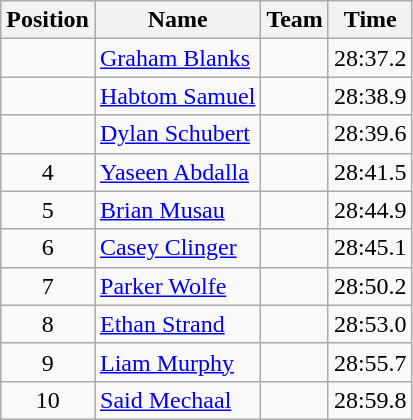<table class="wikitable sortable">
<tr>
<th>Position</th>
<th>Name</th>
<th>Team</th>
<th>Time</th>
</tr>
<tr>
<td align=center></td>
<td> <a href='#'>Graham Blanks</a></td>
<td></td>
<td>28:37.2</td>
</tr>
<tr>
<td align=center></td>
<td> <a href='#'>Habtom Samuel</a></td>
<td></td>
<td>28:38.9</td>
</tr>
<tr>
<td align=center></td>
<td> <a href='#'>Dylan Schubert</a></td>
<td></td>
<td>28:39.6</td>
</tr>
<tr>
<td align=center>4</td>
<td> <a href='#'>Yaseen Abdalla</a></td>
<td></td>
<td>28:41.5</td>
</tr>
<tr>
<td align=center>5</td>
<td> <a href='#'>Brian Musau</a></td>
<td></td>
<td>28:44.9</td>
</tr>
<tr>
<td align=center>6</td>
<td> <a href='#'>Casey Clinger</a></td>
<td></td>
<td>28:45.1</td>
</tr>
<tr>
<td align=center>7</td>
<td> <a href='#'>Parker Wolfe</a></td>
<td></td>
<td>28:50.2</td>
</tr>
<tr>
<td align=center>8</td>
<td> <a href='#'>Ethan Strand</a></td>
<td></td>
<td>28:53.0</td>
</tr>
<tr>
<td align=center>9</td>
<td> <a href='#'>Liam Murphy</a></td>
<td></td>
<td>28:55.7</td>
</tr>
<tr>
<td align=center>10</td>
<td> <a href='#'>Said Mechaal</a></td>
<td></td>
<td>28:59.8</td>
</tr>
</table>
